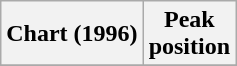<table class="wikitable plainrowheaders" style="text-align:center">
<tr>
<th>Chart (1996)</th>
<th>Peak<br>position</th>
</tr>
<tr>
</tr>
</table>
